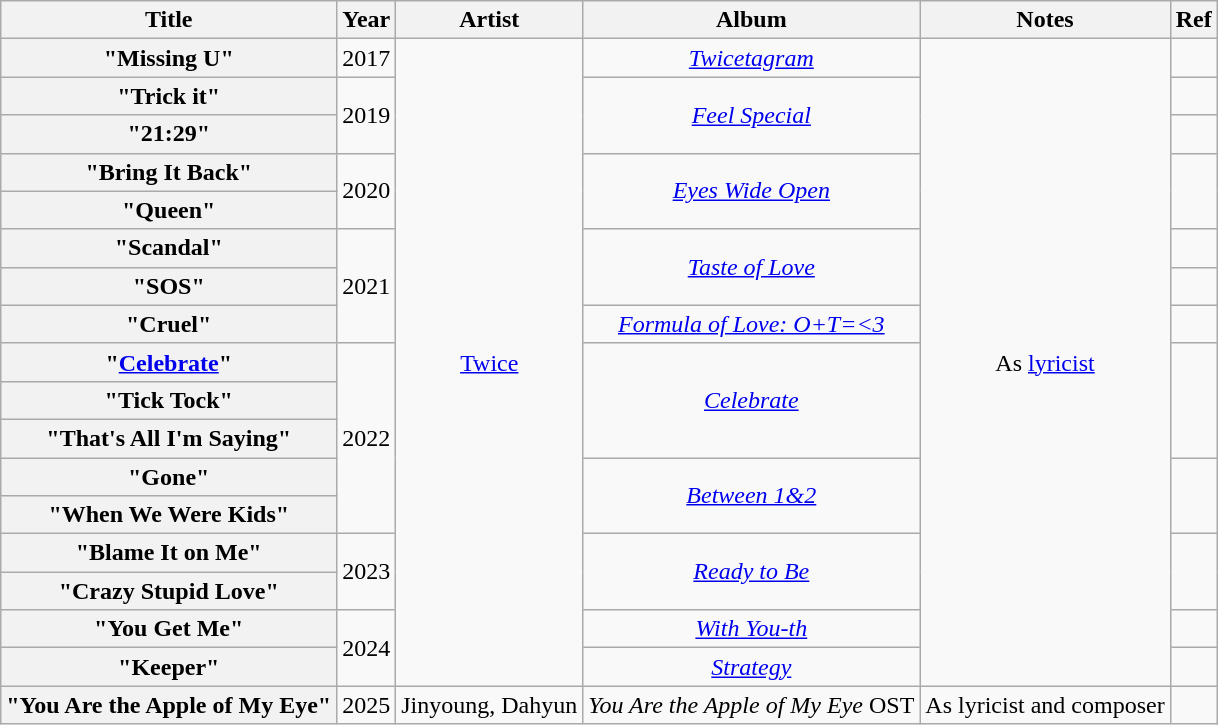<table class="wikitable plainrowheaders" style="text-align:center">
<tr>
<th scope="col">Title</th>
<th scope="col">Year</th>
<th scope="col">Artist</th>
<th scope="col">Album</th>
<th scope="col">Notes</th>
<th scope="col">Ref</th>
</tr>
<tr>
<th scope="row">"Missing U"</th>
<td>2017</td>
<td rowspan="17"><a href='#'>Twice</a></td>
<td><em><a href='#'>Twicetagram</a></em></td>
<td rowspan="17">As <a href='#'>lyricist</a></td>
<td></td>
</tr>
<tr>
<th scope="row">"Trick it"</th>
<td rowspan="2">2019</td>
<td rowspan="2"><em><a href='#'>Feel Special</a></em></td>
<td></td>
</tr>
<tr>
<th scope="row">"21:29"</th>
<td></td>
</tr>
<tr>
<th scope="row">"Bring It Back"</th>
<td rowspan="2">2020</td>
<td rowspan="2"><em><a href='#'>Eyes Wide Open</a></em></td>
<td rowspan="2"></td>
</tr>
<tr>
<th scope="row">"Queen"</th>
</tr>
<tr>
<th scope="row">"Scandal"</th>
<td rowspan="3">2021</td>
<td rowspan="2"><em><a href='#'>Taste of Love</a></em></td>
<td></td>
</tr>
<tr>
<th scope="row">"SOS"</th>
<td></td>
</tr>
<tr>
<th scope="row">"Cruel"</th>
<td><em><a href='#'>Formula of Love: O+T=<3</a></em></td>
<td></td>
</tr>
<tr>
<th scope="row">"<a href='#'>Celebrate</a>"</th>
<td rowspan="5">2022</td>
<td rowspan="3"><em><a href='#'>Celebrate</a></em></td>
<td rowspan="3"></td>
</tr>
<tr>
<th scope="row">"Tick Tock"</th>
</tr>
<tr>
<th scope="row">"That's All I'm Saying"</th>
</tr>
<tr>
<th scope="row">"Gone"</th>
<td rowspan="2"><em><a href='#'>Between 1&2</a></em></td>
<td rowspan="2"></td>
</tr>
<tr>
<th scope="row">"When We Were Kids"</th>
</tr>
<tr>
<th scope="row">"Blame It on Me"</th>
<td rowspan="2">2023</td>
<td rowspan="2"><em><a href='#'>Ready to Be</a></em></td>
<td rowspan="2"></td>
</tr>
<tr>
<th scope="row">"Crazy Stupid Love"</th>
</tr>
<tr>
<th scope="row">"You Get Me"</th>
<td rowspan="2">2024</td>
<td><em><a href='#'>With You-th</a></em></td>
<td></td>
</tr>
<tr>
<th scope="row">"Keeper"</th>
<td><em><a href='#'>Strategy</a></em></td>
<td></td>
</tr>
<tr>
<th scope="row">"You Are the Apple of My Eye"</th>
<td>2025</td>
<td>Jinyoung, Dahyun</td>
<td><em>You Are the Apple of My Eye</em> OST</td>
<td>As lyricist and composer</td>
<td></td>
</tr>
</table>
